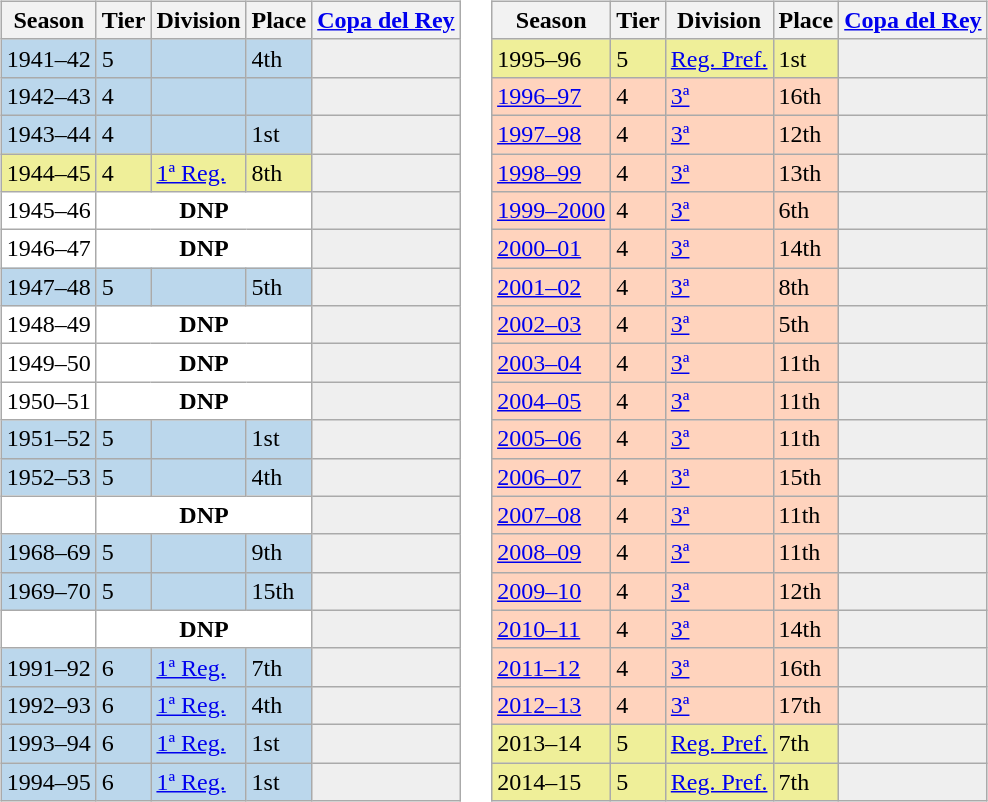<table>
<tr>
<td valign="top" width=0%><br><table class="wikitable">
<tr style="background:#f0f6fa;">
<th>Season</th>
<th>Tier</th>
<th>Division</th>
<th>Place</th>
<th><a href='#'>Copa del Rey</a></th>
</tr>
<tr>
<td style="background:#BBD7EC;">1941–42</td>
<td style="background:#BBD7EC;">5</td>
<td style="background:#BBD7EC;"></td>
<td style="background:#BBD7EC;">4th</td>
<th style="background:#efefef;"></th>
</tr>
<tr>
<td style="background:#BBD7EC;">1942–43</td>
<td style="background:#BBD7EC;">4</td>
<td style="background:#BBD7EC;"></td>
<td style="background:#BBD7EC;"></td>
<th style="background:#efefef;"></th>
</tr>
<tr>
<td style="background:#BBD7EC;">1943–44</td>
<td style="background:#BBD7EC;">4</td>
<td style="background:#BBD7EC;"></td>
<td style="background:#BBD7EC;">1st</td>
<th style="background:#efefef;"></th>
</tr>
<tr>
<td style="background:#EFEF99;">1944–45</td>
<td style="background:#EFEF99;">4</td>
<td style="background:#EFEF99;"><a href='#'>1ª Reg.</a></td>
<td style="background:#EFEF99;">8th</td>
<th style="background:#efefef;"></th>
</tr>
<tr>
<td style="background:#FFFFFF;">1945–46</td>
<th style="background:#FFFFFF;" colspan="3">DNP</th>
<th style="background:#efefef;"></th>
</tr>
<tr>
<td style="background:#FFFFFF;">1946–47</td>
<th style="background:#FFFFFF;" colspan="3">DNP</th>
<th style="background:#efefef;"></th>
</tr>
<tr>
<td style="background:#BBD7EC;">1947–48</td>
<td style="background:#BBD7EC;">5</td>
<td style="background:#BBD7EC;"></td>
<td style="background:#BBD7EC;">5th</td>
<th style="background:#efefef;"></th>
</tr>
<tr>
<td style="background:#FFFFFF;">1948–49</td>
<th style="background:#FFFFFF;" colspan="3">DNP</th>
<th style="background:#efefef;"></th>
</tr>
<tr>
<td style="background:#FFFFFF;">1949–50</td>
<th style="background:#FFFFFF;" colspan="3">DNP</th>
<th style="background:#efefef;"></th>
</tr>
<tr>
<td style="background:#FFFFFF;">1950–51</td>
<th style="background:#FFFFFF;" colspan="3">DNP</th>
<th style="background:#efefef;"></th>
</tr>
<tr>
<td style="background:#BBD7EC;">1951–52</td>
<td style="background:#BBD7EC;">5</td>
<td style="background:#BBD7EC;"></td>
<td style="background:#BBD7EC;">1st</td>
<th style="background:#efefef;"></th>
</tr>
<tr>
<td style="background:#BBD7EC;">1952–53</td>
<td style="background:#BBD7EC;">5</td>
<td style="background:#BBD7EC;"></td>
<td style="background:#BBD7EC;">4th</td>
<th style="background:#efefef;"></th>
</tr>
<tr>
<td style="background:#FFFFFF;"></td>
<th style="background:#FFFFFF;" colspan="3">DNP</th>
<th style="background:#efefef;"></th>
</tr>
<tr>
<td style="background:#BBD7EC;">1968–69</td>
<td style="background:#BBD7EC;">5</td>
<td style="background:#BBD7EC;"></td>
<td style="background:#BBD7EC;">9th</td>
<th style="background:#efefef;"></th>
</tr>
<tr>
<td style="background:#BBD7EC;">1969–70</td>
<td style="background:#BBD7EC;">5</td>
<td style="background:#BBD7EC;"></td>
<td style="background:#BBD7EC;">15th</td>
<th style="background:#efefef;"></th>
</tr>
<tr>
<td style="background:#FFFFFF;"></td>
<th style="background:#FFFFFF;" colspan="3">DNP</th>
<th style="background:#efefef;"></th>
</tr>
<tr>
<td style="background:#BBD7EC;">1991–92</td>
<td style="background:#BBD7EC;">6</td>
<td style="background:#BBD7EC;"><a href='#'>1ª Reg.</a></td>
<td style="background:#BBD7EC;">7th</td>
<th style="background:#efefef;"></th>
</tr>
<tr>
<td style="background:#BBD7EC;">1992–93</td>
<td style="background:#BBD7EC;">6</td>
<td style="background:#BBD7EC;"><a href='#'>1ª Reg.</a></td>
<td style="background:#BBD7EC;">4th</td>
<th style="background:#efefef;"></th>
</tr>
<tr>
<td style="background:#BBD7EC;">1993–94</td>
<td style="background:#BBD7EC;">6</td>
<td style="background:#BBD7EC;"><a href='#'>1ª Reg.</a></td>
<td style="background:#BBD7EC;">1st</td>
<th style="background:#efefef;"></th>
</tr>
<tr>
<td style="background:#BBD7EC;">1994–95</td>
<td style="background:#BBD7EC;">6</td>
<td style="background:#BBD7EC;"><a href='#'>1ª Reg.</a></td>
<td style="background:#BBD7EC;">1st</td>
<th style="background:#efefef;"></th>
</tr>
</table>
</td>
<td valign="top" width=0%><br><table class="wikitable">
<tr style="background:#f0f6fa;">
<th>Season</th>
<th>Tier</th>
<th>Division</th>
<th>Place</th>
<th><a href='#'>Copa del Rey</a></th>
</tr>
<tr>
<td style="background:#EFEF99;">1995–96</td>
<td style="background:#EFEF99;">5</td>
<td style="background:#EFEF99;"><a href='#'>Reg. Pref.</a></td>
<td style="background:#EFEF99;">1st</td>
<th style="background:#efefef;"></th>
</tr>
<tr>
<td style="background:#FFD3BD;"><a href='#'>1996–97</a></td>
<td style="background:#FFD3BD;">4</td>
<td style="background:#FFD3BD;"><a href='#'>3ª</a></td>
<td style="background:#FFD3BD;">16th</td>
<th style="background:#efefef;"></th>
</tr>
<tr>
<td style="background:#FFD3BD;"><a href='#'>1997–98</a></td>
<td style="background:#FFD3BD;">4</td>
<td style="background:#FFD3BD;"><a href='#'>3ª</a></td>
<td style="background:#FFD3BD;">12th</td>
<th style="background:#efefef;"></th>
</tr>
<tr>
<td style="background:#FFD3BD;"><a href='#'>1998–99</a></td>
<td style="background:#FFD3BD;">4</td>
<td style="background:#FFD3BD;"><a href='#'>3ª</a></td>
<td style="background:#FFD3BD;">13th</td>
<th style="background:#efefef;"></th>
</tr>
<tr>
<td style="background:#FFD3BD;"><a href='#'>1999–2000</a></td>
<td style="background:#FFD3BD;">4</td>
<td style="background:#FFD3BD;"><a href='#'>3ª</a></td>
<td style="background:#FFD3BD;">6th</td>
<th style="background:#efefef;"></th>
</tr>
<tr>
<td style="background:#FFD3BD;"><a href='#'>2000–01</a></td>
<td style="background:#FFD3BD;">4</td>
<td style="background:#FFD3BD;"><a href='#'>3ª</a></td>
<td style="background:#FFD3BD;">14th</td>
<th style="background:#efefef;"></th>
</tr>
<tr>
<td style="background:#FFD3BD;"><a href='#'>2001–02</a></td>
<td style="background:#FFD3BD;">4</td>
<td style="background:#FFD3BD;"><a href='#'>3ª</a></td>
<td style="background:#FFD3BD;">8th</td>
<th style="background:#efefef;"></th>
</tr>
<tr>
<td style="background:#FFD3BD;"><a href='#'>2002–03</a></td>
<td style="background:#FFD3BD;">4</td>
<td style="background:#FFD3BD;"><a href='#'>3ª</a></td>
<td style="background:#FFD3BD;">5th</td>
<th style="background:#efefef;"></th>
</tr>
<tr>
<td style="background:#FFD3BD;"><a href='#'>2003–04</a></td>
<td style="background:#FFD3BD;">4</td>
<td style="background:#FFD3BD;"><a href='#'>3ª</a></td>
<td style="background:#FFD3BD;">11th</td>
<th style="background:#efefef;"></th>
</tr>
<tr>
<td style="background:#FFD3BD;"><a href='#'>2004–05</a></td>
<td style="background:#FFD3BD;">4</td>
<td style="background:#FFD3BD;"><a href='#'>3ª</a></td>
<td style="background:#FFD3BD;">11th</td>
<th style="background:#efefef;"></th>
</tr>
<tr>
<td style="background:#FFD3BD;"><a href='#'>2005–06</a></td>
<td style="background:#FFD3BD;">4</td>
<td style="background:#FFD3BD;"><a href='#'>3ª</a></td>
<td style="background:#FFD3BD;">11th</td>
<th style="background:#efefef;"></th>
</tr>
<tr>
<td style="background:#FFD3BD;"><a href='#'>2006–07</a></td>
<td style="background:#FFD3BD;">4</td>
<td style="background:#FFD3BD;"><a href='#'>3ª</a></td>
<td style="background:#FFD3BD;">15th</td>
<th style="background:#efefef;"></th>
</tr>
<tr>
<td style="background:#FFD3BD;"><a href='#'>2007–08</a></td>
<td style="background:#FFD3BD;">4</td>
<td style="background:#FFD3BD;"><a href='#'>3ª</a></td>
<td style="background:#FFD3BD;">11th</td>
<th style="background:#efefef;"></th>
</tr>
<tr>
<td style="background:#FFD3BD;"><a href='#'>2008–09</a></td>
<td style="background:#FFD3BD;">4</td>
<td style="background:#FFD3BD;"><a href='#'>3ª</a></td>
<td style="background:#FFD3BD;">11th</td>
<td style="background:#efefef;"></td>
</tr>
<tr>
<td style="background:#FFD3BD;"><a href='#'>2009–10</a></td>
<td style="background:#FFD3BD;">4</td>
<td style="background:#FFD3BD;"><a href='#'>3ª</a></td>
<td style="background:#FFD3BD;">12th</td>
<td style="background:#efefef;"></td>
</tr>
<tr>
<td style="background:#FFD3BD;"><a href='#'>2010–11</a></td>
<td style="background:#FFD3BD;">4</td>
<td style="background:#FFD3BD;"><a href='#'>3ª</a></td>
<td style="background:#FFD3BD;">14th</td>
<td style="background:#efefef;"></td>
</tr>
<tr>
<td style="background:#FFD3BD;"><a href='#'>2011–12</a></td>
<td style="background:#FFD3BD;">4</td>
<td style="background:#FFD3BD;"><a href='#'>3ª</a></td>
<td style="background:#FFD3BD;">16th</td>
<td style="background:#efefef;"></td>
</tr>
<tr>
<td style="background:#FFD3BD;"><a href='#'>2012–13</a></td>
<td style="background:#FFD3BD;">4</td>
<td style="background:#FFD3BD;"><a href='#'>3ª</a></td>
<td style="background:#FFD3BD;">17th</td>
<td style="background:#efefef;"></td>
</tr>
<tr>
<td style="background:#EFEF99;">2013–14</td>
<td style="background:#EFEF99;">5</td>
<td style="background:#EFEF99;"><a href='#'>Reg. Pref.</a></td>
<td style="background:#EFEF99;">7th</td>
<th style="background:#efefef;"></th>
</tr>
<tr>
<td style="background:#EFEF99;">2014–15</td>
<td style="background:#EFEF99;">5</td>
<td style="background:#EFEF99;"><a href='#'>Reg. Pref.</a></td>
<td style="background:#EFEF99;">7th</td>
<th style="background:#efefef;"></th>
</tr>
</table>
</td>
</tr>
</table>
